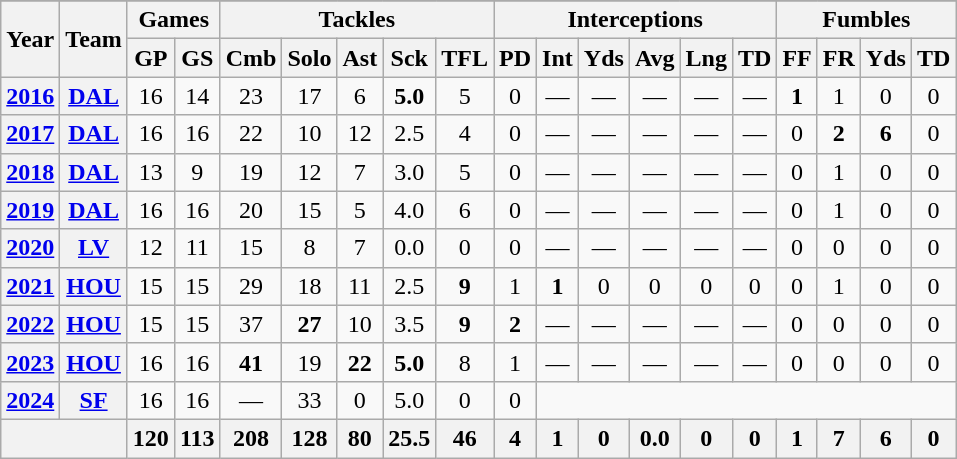<table class= "wikitable" style="text-align:center;">
<tr>
</tr>
<tr>
<th rowspan="2">Year</th>
<th rowspan="2">Team</th>
<th colspan="2">Games</th>
<th colspan="5">Tackles</th>
<th colspan="6">Interceptions</th>
<th colspan="4">Fumbles</th>
</tr>
<tr>
<th>GP</th>
<th>GS</th>
<th>Cmb</th>
<th>Solo</th>
<th>Ast</th>
<th>Sck</th>
<th>TFL</th>
<th>PD</th>
<th>Int</th>
<th>Yds</th>
<th>Avg</th>
<th>Lng</th>
<th>TD</th>
<th>FF</th>
<th>FR</th>
<th>Yds</th>
<th>TD</th>
</tr>
<tr>
<th><a href='#'>2016</a></th>
<th><a href='#'>DAL</a></th>
<td>16</td>
<td>14</td>
<td>23</td>
<td>17</td>
<td>6</td>
<td><strong>5.0</strong></td>
<td>5</td>
<td>0</td>
<td>—</td>
<td>—</td>
<td>—</td>
<td>—</td>
<td>—</td>
<td><strong>1</strong></td>
<td>1</td>
<td>0</td>
<td>0</td>
</tr>
<tr>
<th><a href='#'>2017</a></th>
<th><a href='#'>DAL</a></th>
<td>16</td>
<td>16</td>
<td>22</td>
<td>10</td>
<td>12</td>
<td>2.5</td>
<td>4</td>
<td>0</td>
<td>—</td>
<td>—</td>
<td>—</td>
<td>—</td>
<td>—</td>
<td>0</td>
<td><strong>2</strong></td>
<td><strong>6</strong></td>
<td>0</td>
</tr>
<tr>
<th><a href='#'>2018</a></th>
<th><a href='#'>DAL</a></th>
<td>13</td>
<td>9</td>
<td>19</td>
<td>12</td>
<td>7</td>
<td>3.0</td>
<td>5</td>
<td>0</td>
<td>—</td>
<td>—</td>
<td>—</td>
<td>—</td>
<td>—</td>
<td>0</td>
<td>1</td>
<td>0</td>
<td>0</td>
</tr>
<tr>
<th><a href='#'>2019</a></th>
<th><a href='#'>DAL</a></th>
<td>16</td>
<td>16</td>
<td>20</td>
<td>15</td>
<td>5</td>
<td>4.0</td>
<td>6</td>
<td>0</td>
<td>—</td>
<td>—</td>
<td>—</td>
<td>—</td>
<td>—</td>
<td>0</td>
<td>1</td>
<td>0</td>
<td>0</td>
</tr>
<tr>
<th><a href='#'>2020</a></th>
<th><a href='#'>LV</a></th>
<td>12</td>
<td>11</td>
<td>15</td>
<td>8</td>
<td>7</td>
<td>0.0</td>
<td>0</td>
<td>0</td>
<td>—</td>
<td>—</td>
<td>—</td>
<td>—</td>
<td>—</td>
<td>0</td>
<td>0</td>
<td>0</td>
<td>0</td>
</tr>
<tr>
<th><a href='#'>2021</a></th>
<th><a href='#'>HOU</a></th>
<td>15</td>
<td>15</td>
<td>29</td>
<td>18</td>
<td>11</td>
<td>2.5</td>
<td><strong>9</strong></td>
<td>1</td>
<td><strong>1</strong></td>
<td>0</td>
<td>0</td>
<td>0</td>
<td>0</td>
<td>0</td>
<td>1</td>
<td>0</td>
<td>0</td>
</tr>
<tr>
<th><a href='#'>2022</a></th>
<th><a href='#'>HOU</a></th>
<td>15</td>
<td>15</td>
<td>37</td>
<td><strong>27</strong></td>
<td>10</td>
<td>3.5</td>
<td><strong>9</strong></td>
<td><strong>2</strong></td>
<td>—</td>
<td>—</td>
<td>—</td>
<td>—</td>
<td>—</td>
<td>0</td>
<td>0</td>
<td>0</td>
<td>0</td>
</tr>
<tr>
<th><a href='#'>2023</a></th>
<th><a href='#'>HOU</a></th>
<td>16</td>
<td>16</td>
<td><strong>41</strong></td>
<td>19</td>
<td><strong>22</strong></td>
<td><strong>5.0</strong></td>
<td>8</td>
<td>1</td>
<td>—</td>
<td>—</td>
<td>—</td>
<td>—</td>
<td>—</td>
<td>0</td>
<td>0</td>
<td>0</td>
<td>0</td>
</tr>
<tr>
<th><a href='#'>2024</a></th>
<th><a href='#'>SF</a></th>
<td>16</td>
<td>16</td>
<td>—</td>
<td>33</td>
<td>0</td>
<td>5.0</td>
<td>0</td>
<td>0</td>
</tr>
<tr>
<th colspan="2"></th>
<th>120</th>
<th>113</th>
<th>208</th>
<th>128</th>
<th>80</th>
<th>25.5</th>
<th>46</th>
<th>4</th>
<th>1</th>
<th>0</th>
<th>0.0</th>
<th>0</th>
<th>0</th>
<th>1</th>
<th>7</th>
<th>6</th>
<th>0</th>
</tr>
</table>
